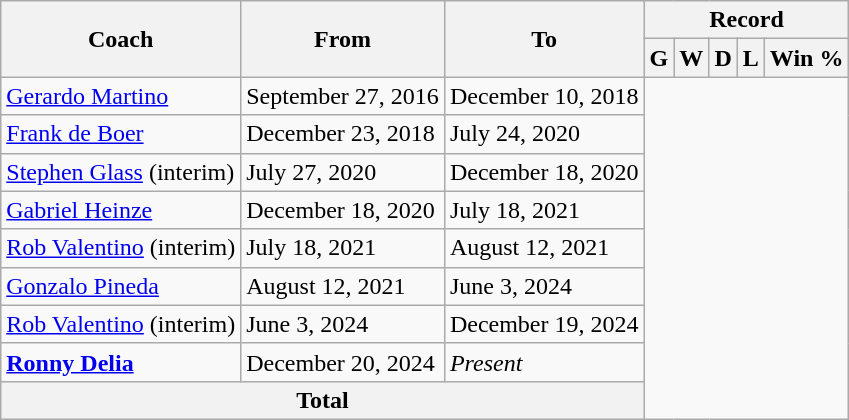<table class="wikitable sortable" style="text-align: center">
<tr>
<th rowspan="2">Coach</th>
<th rowspan="2">From</th>
<th rowspan="2">To</th>
<th colspan="6">Record </th>
</tr>
<tr>
<th>G</th>
<th>W</th>
<th>D</th>
<th>L</th>
<th>Win %</th>
</tr>
<tr>
<td align=left> <a href='#'>Gerardo Martino</a></td>
<td align=left>September 27, 2016</td>
<td align=left>December 10, 2018<br></td>
</tr>
<tr>
<td align=left> <a href='#'>Frank de Boer</a></td>
<td align=left>December 23, 2018</td>
<td align=left>July 24, 2020<br></td>
</tr>
<tr>
<td align=left> <a href='#'>Stephen Glass</a> (interim)</td>
<td align=left>July 27, 2020</td>
<td align=left>December 18, 2020<br></td>
</tr>
<tr>
<td align=left> <a href='#'>Gabriel Heinze</a></td>
<td align=left>December 18, 2020</td>
<td align=left>July 18, 2021<br></td>
</tr>
<tr>
<td align=left> <a href='#'>Rob Valentino</a> (interim)</td>
<td align=left>July 18, 2021</td>
<td align=left>August 12, 2021<br></td>
</tr>
<tr>
<td align=left> <a href='#'>Gonzalo Pineda</a></td>
<td align=left>August 12, 2021</td>
<td align=left>June 3, 2024<br></td>
</tr>
<tr>
<td align=left> <a href='#'>Rob Valentino</a> (interim)</td>
<td align=left>June 3, 2024</td>
<td align=left>December 19, 2024<br></td>
</tr>
<tr>
<td align=left> <strong><a href='#'>Ronny Delia</a></strong></td>
<td align=left>December 20, 2024</td>
<td align=left><em>Present</em><br></td>
</tr>
<tr>
<th colspan="3">Total<br></th>
</tr>
</table>
